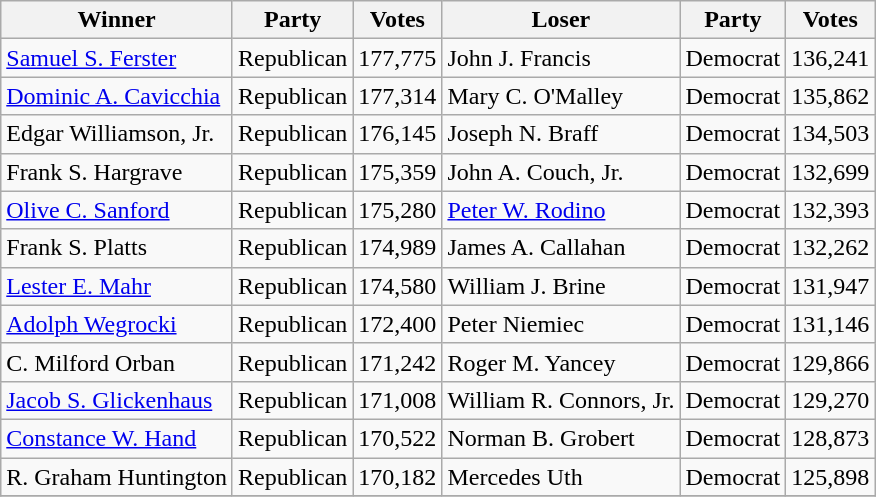<table class="wikitable">
<tr>
<th>Winner</th>
<th>Party</th>
<th>Votes</th>
<th>Loser</th>
<th>Party</th>
<th>Votes</th>
</tr>
<tr>
<td><a href='#'>Samuel S. Ferster</a></td>
<td>Republican</td>
<td>177,775</td>
<td>John J. Francis</td>
<td>Democrat</td>
<td>136,241</td>
</tr>
<tr>
<td><a href='#'>Dominic A. Cavicchia</a></td>
<td>Republican</td>
<td>177,314</td>
<td>Mary C. O'Malley</td>
<td>Democrat</td>
<td>135,862</td>
</tr>
<tr>
<td>Edgar Williamson, Jr.</td>
<td>Republican</td>
<td>176,145</td>
<td>Joseph N. Braff</td>
<td>Democrat</td>
<td>134,503</td>
</tr>
<tr>
<td>Frank S. Hargrave</td>
<td>Republican</td>
<td>175,359</td>
<td>John A. Couch, Jr.</td>
<td>Democrat</td>
<td>132,699</td>
</tr>
<tr>
<td><a href='#'>Olive C. Sanford</a></td>
<td>Republican</td>
<td>175,280</td>
<td><a href='#'>Peter W. Rodino</a></td>
<td>Democrat</td>
<td>132,393</td>
</tr>
<tr>
<td>Frank S. Platts</td>
<td>Republican</td>
<td>174,989</td>
<td>James A. Callahan</td>
<td>Democrat</td>
<td>132,262</td>
</tr>
<tr>
<td><a href='#'>Lester E. Mahr</a></td>
<td>Republican</td>
<td>174,580</td>
<td>William J. Brine</td>
<td>Democrat</td>
<td>131,947</td>
</tr>
<tr>
<td><a href='#'>Adolph Wegrocki</a></td>
<td>Republican</td>
<td>172,400</td>
<td>Peter Niemiec</td>
<td>Democrat</td>
<td>131,146</td>
</tr>
<tr>
<td>C. Milford Orban</td>
<td>Republican</td>
<td>171,242</td>
<td>Roger M. Yancey</td>
<td>Democrat</td>
<td>129,866</td>
</tr>
<tr>
<td><a href='#'>Jacob S. Glickenhaus</a></td>
<td>Republican</td>
<td>171,008</td>
<td>William R. Connors, Jr.</td>
<td>Democrat</td>
<td>129,270</td>
</tr>
<tr>
<td><a href='#'>Constance W. Hand</a></td>
<td>Republican</td>
<td>170,522</td>
<td>Norman B. Grobert</td>
<td>Democrat</td>
<td>128,873</td>
</tr>
<tr>
<td>R. Graham Huntington</td>
<td>Republican</td>
<td>170,182</td>
<td>Mercedes Uth</td>
<td>Democrat</td>
<td>125,898</td>
</tr>
<tr>
</tr>
</table>
